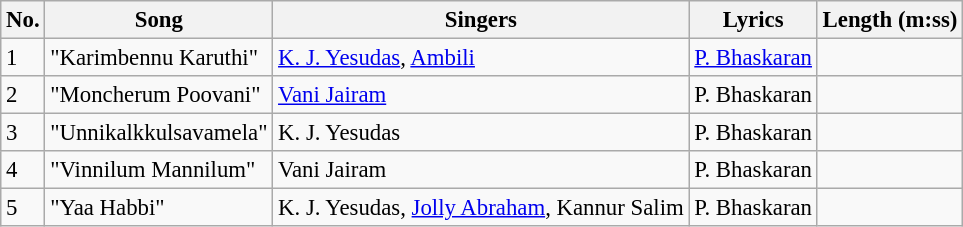<table class="wikitable" style="font-size:95%;">
<tr>
<th>No.</th>
<th>Song</th>
<th>Singers</th>
<th>Lyrics</th>
<th>Length (m:ss)</th>
</tr>
<tr>
<td>1</td>
<td>"Karimbennu Karuthi"</td>
<td><a href='#'>K. J. Yesudas</a>, <a href='#'>Ambili</a></td>
<td><a href='#'>P. Bhaskaran</a></td>
<td></td>
</tr>
<tr>
<td>2</td>
<td>"Moncherum Poovani"</td>
<td><a href='#'>Vani Jairam</a></td>
<td>P. Bhaskaran</td>
<td></td>
</tr>
<tr>
<td>3</td>
<td>"Unnikalkkulsavamela"</td>
<td>K. J. Yesudas</td>
<td>P. Bhaskaran</td>
<td></td>
</tr>
<tr>
<td>4</td>
<td>"Vinnilum Mannilum"</td>
<td>Vani Jairam</td>
<td>P. Bhaskaran</td>
<td></td>
</tr>
<tr>
<td>5</td>
<td>"Yaa Habbi"</td>
<td>K. J. Yesudas, <a href='#'>Jolly Abraham</a>, Kannur Salim</td>
<td>P. Bhaskaran</td>
<td></td>
</tr>
</table>
